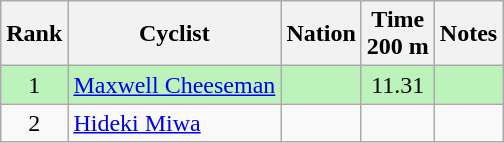<table class="wikitable sortable" style="text-align:center">
<tr>
<th>Rank</th>
<th>Cyclist</th>
<th>Nation</th>
<th>Time<br>200 m</th>
<th>Notes</th>
</tr>
<tr bgcolor=bbf3bb>
<td>1</td>
<td align=left><a href='#'>Maxwell Cheeseman</a></td>
<td align=left></td>
<td>11.31</td>
<td></td>
</tr>
<tr>
<td>2</td>
<td align=left><a href='#'>Hideki Miwa</a></td>
<td align=left></td>
<td></td>
<td></td>
</tr>
</table>
